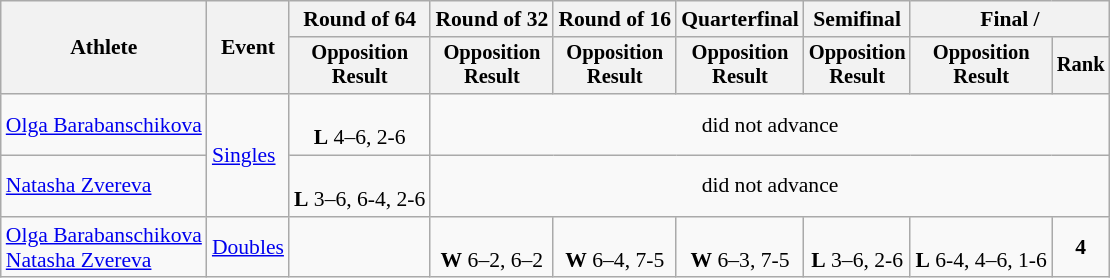<table class=wikitable style="font-size:90%; text-align:center">
<tr>
<th rowspan=2>Athlete</th>
<th rowspan=2>Event</th>
<th>Round of 64</th>
<th>Round of 32</th>
<th>Round of 16</th>
<th>Quarterfinal</th>
<th>Semifinal</th>
<th colspan=2>Final / </th>
</tr>
<tr style=font-size:95%>
<th>Opposition<br>Result</th>
<th>Opposition<br>Result</th>
<th>Opposition<br>Result</th>
<th>Opposition<br>Result</th>
<th>Opposition<br>Result</th>
<th>Opposition<br>Result</th>
<th>Rank</th>
</tr>
<tr>
<td align=left><a href='#'>Olga Barabanschikova</a></td>
<td align=left rowspan=2><a href='#'>Singles</a></td>
<td><br><strong>L</strong> 4–6, 2-6</td>
<td colspan=6>did not advance</td>
</tr>
<tr>
<td align=left><a href='#'>Natasha Zvereva</a></td>
<td><br><strong>L</strong> 3–6, 6-4, 2-6</td>
<td colspan=6>did not advance</td>
</tr>
<tr>
<td align=left><a href='#'>Olga Barabanschikova</a><br><a href='#'>Natasha Zvereva</a></td>
<td align=left><a href='#'>Doubles</a></td>
<td></td>
<td><br><strong>W</strong> 6–2, 6–2</td>
<td><br><strong>W</strong> 6–4, 7-5</td>
<td><br><strong>W</strong> 6–3, 7-5</td>
<td><br><strong>L</strong> 3–6, 2-6</td>
<td><br><strong>L</strong> 6-4, 4–6, 1-6</td>
<td><strong>4</strong></td>
</tr>
</table>
